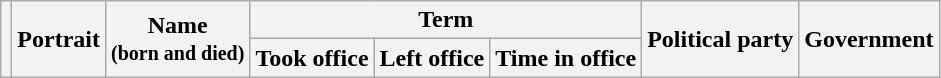<table class="wikitable" style="text-align:center;">
<tr>
<th rowspan=2></th>
<th rowspan=2>Portrait</th>
<th rowspan=2>Name<br><small>(born and died)</small></th>
<th colspan=3>Term</th>
<th rowspan=2>Political party</th>
<th rowspan=2>Government</th>
</tr>
<tr>
<th>Took office</th>
<th>Left office</th>
<th>Time in office<br>














</th>
</tr>
</table>
